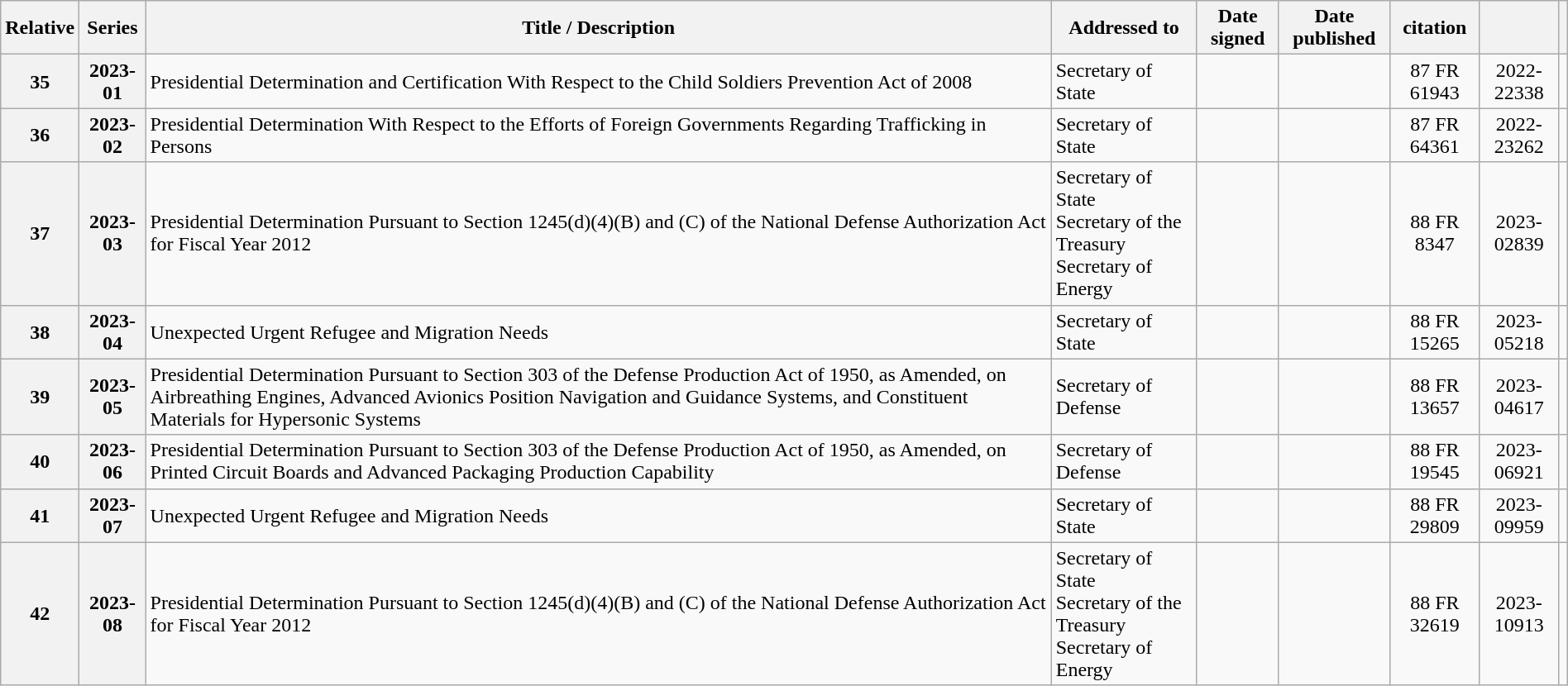<table class="wikitable sortable plainrowheaders" style="width:100%">
<tr style="text-align:center">
<th>Relative</th>
<th>Series</th>
<th>Title / Description</th>
<th>Addressed to</th>
<th>Date signed</th>
<th>Date published</th>
<th>citation</th>
<th></th>
<th class="unsortable"></th>
</tr>
<tr style="text-align:center">
<th>35</th>
<th>2023-01</th>
<td style="text-align:left">Presidential Determination and Certification With Respect to the Child Soldiers Prevention Act of 2008</td>
<td style="text-align:left">Secretary of State</td>
<td></td>
<td></td>
<td>87 FR 61943</td>
<td>2022-22338</td>
<td></td>
</tr>
<tr style="text-align:center">
<th>36</th>
<th>2023-02</th>
<td style="text-align:left">Presidential Determination With Respect to the Efforts of Foreign Governments Regarding Trafficking in Persons</td>
<td style="text-align:left">Secretary of State</td>
<td></td>
<td></td>
<td>87 FR 64361</td>
<td>2022-23262</td>
<td></td>
</tr>
<tr style="text-align:center">
<th>37</th>
<th>2023-03</th>
<td style="text-align:left">Presidential Determination Pursuant to Section 1245(d)(4)(B) and (C) of the National Defense Authorization Act for Fiscal Year 2012</td>
<td style="text-align:left">Secretary of State<br>Secretary of the Treasury<br>Secretary of Energy</td>
<td></td>
<td></td>
<td>88 FR 8347</td>
<td>2023-02839</td>
<td></td>
</tr>
<tr style="text-align:center">
<th>38</th>
<th>2023-04</th>
<td style="text-align:left">Unexpected Urgent Refugee and Migration Needs</td>
<td style="text-align:left">Secretary of State</td>
<td></td>
<td></td>
<td>88 FR 15265</td>
<td>2023-05218</td>
<td></td>
</tr>
<tr style="text-align:center">
<th>39</th>
<th>2023-05</th>
<td style="text-align:left">Presidential Determination Pursuant to Section 303 of the Defense Production Act of 1950, as Amended, on Airbreathing Engines, Advanced Avionics Position Navigation and Guidance Systems, and Constituent Materials for Hypersonic Systems</td>
<td style="text-align:left">Secretary of Defense</td>
<td></td>
<td></td>
<td>88 FR 13657</td>
<td>2023-04617</td>
<td></td>
</tr>
<tr style="text-align:center">
<th>40</th>
<th>2023-06</th>
<td style="text-align:left">Presidential Determination Pursuant to Section 303 of the Defense Production Act of 1950, as Amended, on Printed Circuit Boards and Advanced Packaging Production Capability</td>
<td style="text-align:left">Secretary of Defense</td>
<td></td>
<td></td>
<td>88 FR 19545</td>
<td>2023-06921</td>
<td></td>
</tr>
<tr style="text-align:center">
<th>41</th>
<th>2023-07</th>
<td style="text-align:left">Unexpected Urgent Refugee and Migration Needs</td>
<td style="text-align:left">Secretary of State</td>
<td></td>
<td></td>
<td>88 FR 29809</td>
<td>2023-09959</td>
<td></td>
</tr>
<tr style="text-align:center">
<th>42</th>
<th>2023-08</th>
<td style="text-align:left">Presidential Determination Pursuant to Section 1245(d)(4)(B) and (C) of the National Defense Authorization Act for Fiscal Year 2012</td>
<td style="text-align:left">Secretary of State<br>Secretary of the Treasury<br>Secretary of Energy</td>
<td></td>
<td></td>
<td>88 FR 32619</td>
<td>2023-10913</td>
<td></td>
</tr>
</table>
